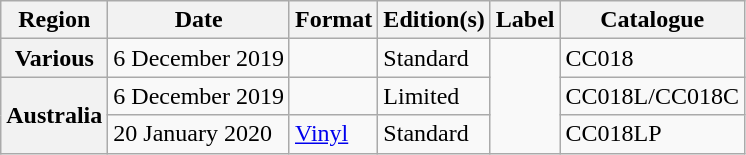<table class="wikitable plainrowheaders">
<tr>
<th scope="col">Region</th>
<th scope="col">Date</th>
<th scope="col">Format</th>
<th scope="col">Edition(s)</th>
<th scope="col">Label</th>
<th scope="col">Catalogue</th>
</tr>
<tr>
<th scope="row">Various</th>
<td>6 December 2019</td>
<td></td>
<td>Standard</td>
<td rowspan="3"></td>
<td>CC018</td>
</tr>
<tr>
<th scope="row" rowspan="2">Australia</th>
<td>6 December 2019</td>
<td></td>
<td>Limited</td>
<td>CC018L/CC018C</td>
</tr>
<tr>
<td>20 January 2020</td>
<td><a href='#'>Vinyl</a></td>
<td>Standard</td>
<td>CC018LP</td>
</tr>
</table>
